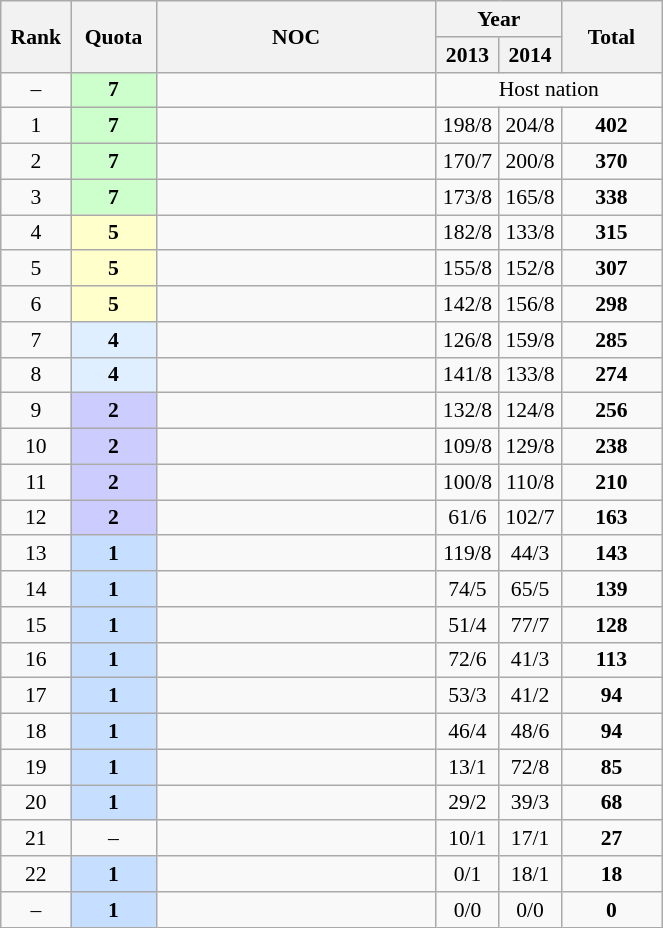<table class="wikitable" style="text-align:center; font-size:90%">
<tr>
<th rowspan=2 width=40>Rank</th>
<th rowspan=2 width=50>Quota</th>
<th rowspan=2 width=180>NOC</th>
<th colspan=2>Year</th>
<th rowspan=2 width=60>Total</th>
</tr>
<tr>
<th width=35>2013</th>
<th width=35>2014</th>
</tr>
<tr>
<td>–</td>
<td bgcolor=#ccffcc><strong>7</strong></td>
<td align=left></td>
<td Colspan="3">Host nation</td>
</tr>
<tr>
<td>1</td>
<td bgcolor=#ccffcc><strong>7</strong></td>
<td align=left></td>
<td>198/8</td>
<td>204/8</td>
<td><strong>402</strong></td>
</tr>
<tr>
<td>2</td>
<td bgcolor=#ccffcc><strong>7</strong></td>
<td align=left></td>
<td>170/7</td>
<td>200/8</td>
<td><strong>370</strong></td>
</tr>
<tr>
<td>3</td>
<td bgcolor=#ccffcc><strong>7</strong></td>
<td align=left></td>
<td>173/8</td>
<td>165/8</td>
<td><strong>338</strong></td>
</tr>
<tr>
<td>4</td>
<td bgcolor=#ffffcc><strong>5</strong></td>
<td align=left></td>
<td>182/8</td>
<td>133/8</td>
<td><strong>315</strong></td>
</tr>
<tr>
<td>5</td>
<td bgcolor=#ffffcc><strong>5</strong></td>
<td align=left></td>
<td>155/8</td>
<td>152/8</td>
<td><strong>307</strong></td>
</tr>
<tr>
<td>6</td>
<td bgcolor=#ffffcc><strong>5</strong></td>
<td align=left></td>
<td>142/8</td>
<td>156/8</td>
<td><strong>298</strong></td>
</tr>
<tr>
<td>7</td>
<td bgcolor=#dfefff><strong>4</strong></td>
<td align=left></td>
<td>126/8</td>
<td>159/8</td>
<td><strong>285</strong></td>
</tr>
<tr>
<td>8</td>
<td bgcolor=#dfefff><strong>4</strong></td>
<td align=left></td>
<td>141/8</td>
<td>133/8</td>
<td><strong>274</strong></td>
</tr>
<tr>
<td>9</td>
<td bgcolor=#ccccff><strong>2</strong></td>
<td align=left></td>
<td>132/8</td>
<td>124/8</td>
<td><strong>256</strong></td>
</tr>
<tr>
<td>10</td>
<td bgcolor=#ccccff><strong>2</strong></td>
<td align=left></td>
<td>109/8</td>
<td>129/8</td>
<td><strong>238</strong></td>
</tr>
<tr>
<td>11</td>
<td bgcolor=#ccccff><strong>2</strong></td>
<td align=left></td>
<td>100/8</td>
<td>110/8</td>
<td><strong>210</strong></td>
</tr>
<tr>
<td>12</td>
<td bgcolor=#ccccff><strong>2</strong></td>
<td align=left></td>
<td>61/6</td>
<td>102/7</td>
<td><strong>163</strong></td>
</tr>
<tr>
<td>13</td>
<td bgcolor=#C6DEFF><strong>1</strong></td>
<td align=left></td>
<td>119/8</td>
<td>44/3</td>
<td><strong>143</strong></td>
</tr>
<tr>
<td>14</td>
<td bgcolor=#C6DEFF><strong>1</strong></td>
<td align=left></td>
<td>74/5</td>
<td>65/5</td>
<td><strong>139</strong></td>
</tr>
<tr>
<td>15</td>
<td bgcolor=#C6DEFF><strong>1</strong></td>
<td align=left></td>
<td>51/4</td>
<td>77/7</td>
<td><strong>128</strong></td>
</tr>
<tr>
<td>16</td>
<td bgcolor=#C6DEFF><strong>1</strong></td>
<td align=left></td>
<td>72/6</td>
<td>41/3</td>
<td><strong>113</strong></td>
</tr>
<tr>
<td>17</td>
<td bgcolor=#C6DEFF><strong>1</strong></td>
<td align=left></td>
<td>53/3</td>
<td>41/2</td>
<td><strong>94</strong></td>
</tr>
<tr>
<td>18</td>
<td bgcolor=#C6DEFF><strong>1</strong></td>
<td align=left></td>
<td>46/4</td>
<td>48/6</td>
<td><strong>94</strong></td>
</tr>
<tr>
<td>19</td>
<td bgcolor=#C6DEFF><strong>1</strong></td>
<td align=left></td>
<td>13/1</td>
<td>72/8</td>
<td><strong>85</strong></td>
</tr>
<tr>
<td>20</td>
<td bgcolor=#C6DEFF><strong>1</strong></td>
<td align=left></td>
<td>29/2</td>
<td>39/3</td>
<td><strong>68</strong></td>
</tr>
<tr>
<td>21</td>
<td>–</td>
<td align=left></td>
<td>10/1</td>
<td>17/1</td>
<td><strong>27</strong></td>
</tr>
<tr>
<td>22</td>
<td bgcolor=#C6DEFF><strong>1</strong></td>
<td align=left></td>
<td>0/1</td>
<td>18/1</td>
<td><strong>18</strong></td>
</tr>
<tr>
<td>–</td>
<td bgcolor=#C6DEFF><strong>1</strong></td>
<td align=left></td>
<td>0/0</td>
<td>0/0</td>
<td><strong>0</strong></td>
</tr>
</table>
